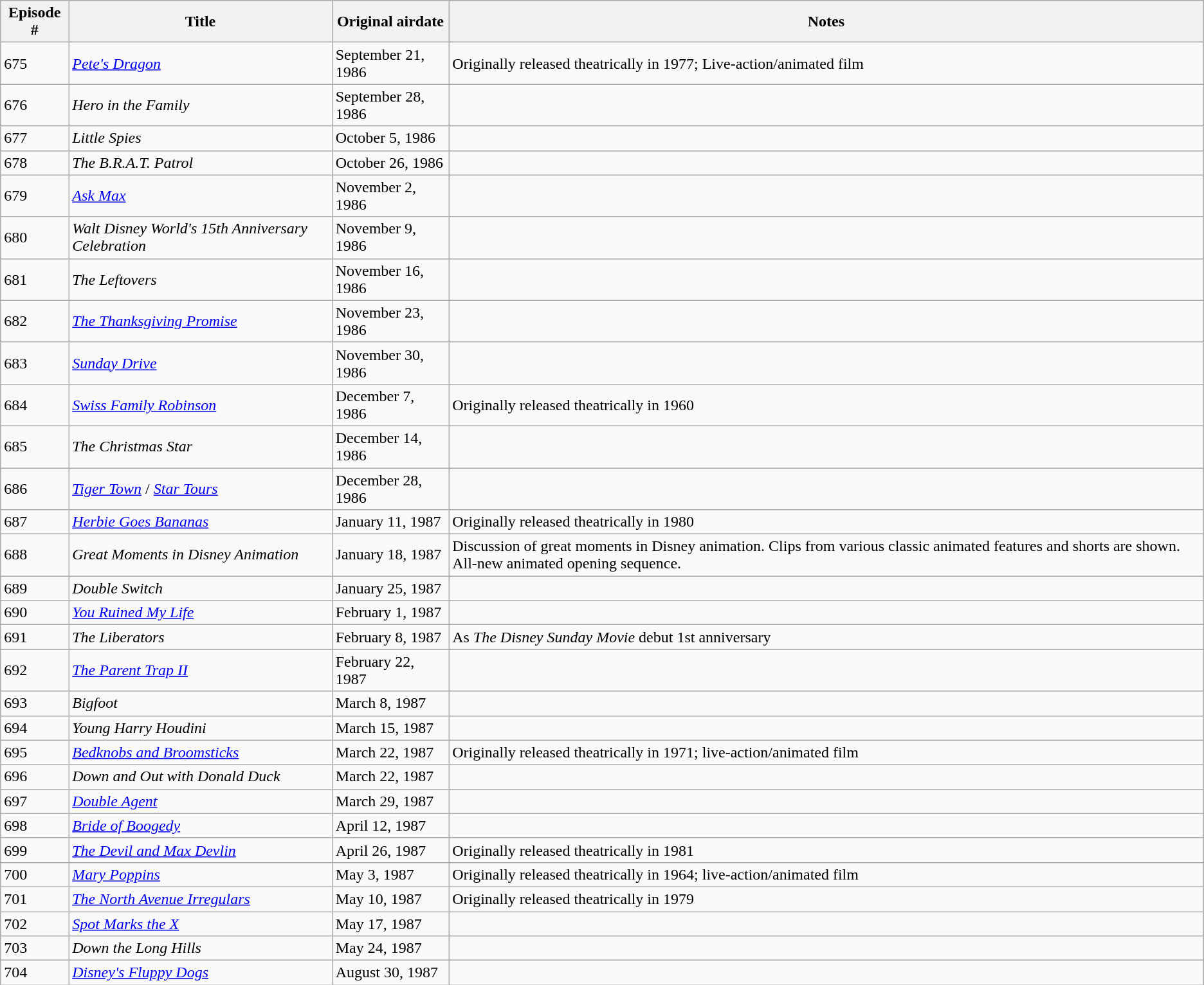<table class="wikitable sortable">
<tr>
<th>Episode #</th>
<th>Title</th>
<th>Original airdate</th>
<th>Notes</th>
</tr>
<tr>
<td>675</td>
<td><em><a href='#'>Pete's Dragon</a></em></td>
<td>September 21, 1986</td>
<td>Originally released theatrically in 1977; Live-action/animated film</td>
</tr>
<tr>
<td>676</td>
<td><em>Hero in the Family</em></td>
<td>September 28, 1986</td>
<td></td>
</tr>
<tr>
<td>677</td>
<td><em>Little Spies</em></td>
<td>October 5, 1986</td>
<td></td>
</tr>
<tr>
<td>678</td>
<td><em>The B.R.A.T. Patrol</em></td>
<td>October 26, 1986</td>
<td></td>
</tr>
<tr>
<td>679</td>
<td><em><a href='#'>Ask Max</a></em></td>
<td>November 2, 1986</td>
<td></td>
</tr>
<tr>
<td>680</td>
<td><em>Walt Disney World's 15th Anniversary Celebration</em></td>
<td>November 9, 1986</td>
<td></td>
</tr>
<tr>
<td>681</td>
<td><em>The Leftovers</em></td>
<td>November 16, 1986</td>
<td></td>
</tr>
<tr>
<td>682</td>
<td><em><a href='#'>The Thanksgiving Promise</a></em></td>
<td>November 23, 1986</td>
<td></td>
</tr>
<tr>
<td>683</td>
<td><em><a href='#'>Sunday Drive</a></em></td>
<td>November 30, 1986</td>
<td></td>
</tr>
<tr>
<td>684</td>
<td><em><a href='#'>Swiss Family Robinson</a></em></td>
<td>December 7, 1986</td>
<td>Originally released theatrically in 1960</td>
</tr>
<tr>
<td>685</td>
<td><em>The Christmas Star</em></td>
<td>December 14, 1986</td>
<td></td>
</tr>
<tr>
<td>686</td>
<td><em><a href='#'>Tiger Town</a></em> / <em><a href='#'>Star Tours</a></em></td>
<td>December 28, 1986</td>
<td></td>
</tr>
<tr>
<td>687</td>
<td><em><a href='#'>Herbie Goes Bananas</a></em></td>
<td>January 11, 1987</td>
<td>Originally released theatrically in 1980</td>
</tr>
<tr>
<td>688</td>
<td><em>Great Moments in Disney Animation</em></td>
<td>January 18, 1987</td>
<td>Discussion of great moments in Disney animation. Clips from various classic animated features and shorts are shown. All-new animated opening sequence.</td>
</tr>
<tr>
<td>689</td>
<td><em>Double Switch</em></td>
<td>January 25, 1987</td>
<td></td>
</tr>
<tr>
<td>690</td>
<td><em><a href='#'>You Ruined My Life</a></em></td>
<td>February 1, 1987</td>
<td></td>
</tr>
<tr>
<td>691</td>
<td><em>The Liberators</em></td>
<td>February 8, 1987</td>
<td>As <em>The Disney Sunday Movie</em> debut 1st anniversary</td>
</tr>
<tr>
<td>692</td>
<td><em><a href='#'>The Parent Trap II</a></em></td>
<td>February 22, 1987</td>
<td></td>
</tr>
<tr>
<td>693</td>
<td><em>Bigfoot</em></td>
<td>March 8, 1987</td>
<td></td>
</tr>
<tr>
<td>694</td>
<td><em>Young Harry Houdini</em></td>
<td>March 15, 1987</td>
<td></td>
</tr>
<tr>
<td>695</td>
<td><em><a href='#'>Bedknobs and Broomsticks</a></em></td>
<td>March 22, 1987</td>
<td>Originally released theatrically in 1971; live-action/animated film</td>
</tr>
<tr>
<td>696</td>
<td><em>Down and Out with Donald Duck</em></td>
<td>March 22, 1987</td>
<td></td>
</tr>
<tr>
<td>697</td>
<td><em><a href='#'>Double Agent</a></em></td>
<td>March 29, 1987</td>
<td></td>
</tr>
<tr>
<td>698</td>
<td><em><a href='#'>Bride of Boogedy</a></em></td>
<td>April 12, 1987</td>
<td></td>
</tr>
<tr>
<td>699</td>
<td><em><a href='#'>The Devil and Max Devlin</a></em></td>
<td>April 26, 1987</td>
<td>Originally released theatrically in 1981</td>
</tr>
<tr>
<td>700</td>
<td><em><a href='#'>Mary Poppins</a></em></td>
<td>May 3, 1987</td>
<td>Originally released theatrically in 1964; live-action/animated film</td>
</tr>
<tr>
<td>701</td>
<td><em><a href='#'>The North Avenue Irregulars</a></em></td>
<td>May 10, 1987</td>
<td>Originally released theatrically in 1979</td>
</tr>
<tr>
<td>702</td>
<td><em><a href='#'>Spot Marks the X</a></em></td>
<td>May 17, 1987</td>
<td></td>
</tr>
<tr>
<td>703</td>
<td><em>Down the Long Hills</em></td>
<td>May 24, 1987</td>
<td></td>
</tr>
<tr>
<td>704</td>
<td><em><a href='#'>Disney's Fluppy Dogs</a></em></td>
<td>August 30, 1987</td>
<td></td>
</tr>
</table>
